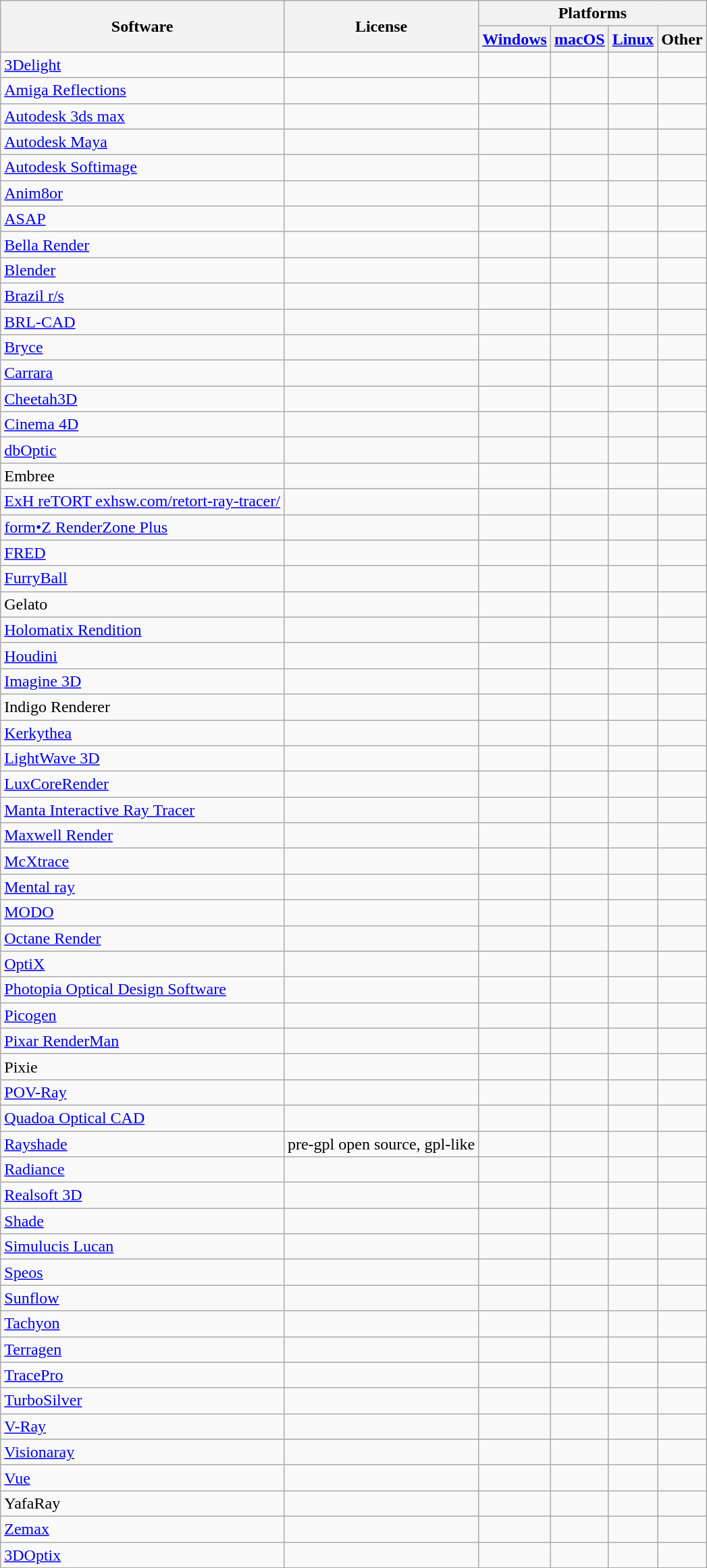<table class="wikitable sortable">
<tr>
<th rowspan=2>Software</th>
<th rowspan=2>License</th>
<th colspan=4>Platforms</th>
</tr>
<tr>
<th><a href='#'>Windows</a></th>
<th><a href='#'>macOS</a></th>
<th><a href='#'>Linux</a></th>
<th>Other</th>
</tr>
<tr>
<td><a href='#'>3Delight</a></td>
<td></td>
<td></td>
<td></td>
<td></td>
<td></td>
</tr>
<tr>
<td><a href='#'>Amiga Reflections</a></td>
<td></td>
<td></td>
<td></td>
<td></td>
<td></td>
</tr>
<tr>
<td><a href='#'>Autodesk 3ds max</a></td>
<td></td>
<td></td>
<td></td>
<td></td>
<td></td>
</tr>
<tr>
<td><a href='#'>Autodesk Maya</a></td>
<td></td>
<td></td>
<td></td>
<td></td>
<td></td>
</tr>
<tr>
<td><a href='#'>Autodesk Softimage</a></td>
<td></td>
<td></td>
<td></td>
<td></td>
<td></td>
</tr>
<tr>
<td><a href='#'>Anim8or</a></td>
<td></td>
<td></td>
<td></td>
<td></td>
<td></td>
</tr>
<tr>
<td><a href='#'>ASAP</a></td>
<td></td>
<td></td>
<td></td>
<td></td>
<td></td>
</tr>
<tr>
<td><a href='#'>Bella Render</a></td>
<td></td>
<td></td>
<td></td>
<td></td>
<td></td>
</tr>
<tr>
<td><a href='#'>Blender</a></td>
<td></td>
<td></td>
<td></td>
<td></td>
<td></td>
</tr>
<tr>
<td><a href='#'>Brazil r/s</a></td>
<td></td>
<td></td>
<td></td>
<td></td>
<td></td>
</tr>
<tr>
<td><a href='#'>BRL-CAD</a></td>
<td></td>
<td></td>
<td></td>
<td></td>
<td></td>
</tr>
<tr>
<td><a href='#'>Bryce</a></td>
<td></td>
<td></td>
<td></td>
<td></td>
<td></td>
</tr>
<tr>
<td><a href='#'>Carrara</a></td>
<td></td>
<td></td>
<td></td>
<td></td>
<td></td>
</tr>
<tr>
<td><a href='#'>Cheetah3D</a></td>
<td></td>
<td></td>
<td></td>
<td></td>
<td></td>
</tr>
<tr>
<td><a href='#'>Cinema 4D</a></td>
<td></td>
<td></td>
<td></td>
<td></td>
<td></td>
</tr>
<tr>
<td><a href='#'>dbOptic</a></td>
<td></td>
<td></td>
<td></td>
<td></td>
<td></td>
</tr>
<tr>
<td>Embree</td>
<td></td>
<td></td>
<td></td>
<td></td>
<td></td>
</tr>
<tr>
<td><a href='#'>ExH reTORT exhsw.com/retort-ray-tracer/</a></td>
<td></td>
<td></td>
<td></td>
<td></td>
<td></td>
</tr>
<tr>
<td><a href='#'>form•Z RenderZone Plus</a></td>
<td></td>
<td></td>
<td></td>
<td></td>
<td></td>
</tr>
<tr>
<td><a href='#'>FRED</a></td>
<td></td>
<td></td>
<td></td>
<td></td>
<td></td>
</tr>
<tr>
<td><a href='#'>FurryBall</a></td>
<td></td>
<td></td>
<td></td>
<td></td>
<td></td>
</tr>
<tr>
<td>Gelato</td>
<td></td>
<td></td>
<td></td>
<td></td>
<td></td>
</tr>
<tr>
<td><a href='#'>Holomatix Rendition</a></td>
<td></td>
<td></td>
<td></td>
<td></td>
<td></td>
</tr>
<tr>
<td><a href='#'>Houdini</a></td>
<td></td>
<td></td>
<td></td>
<td></td>
<td></td>
</tr>
<tr>
<td><a href='#'>Imagine 3D</a></td>
<td></td>
<td></td>
<td></td>
<td></td>
<td></td>
</tr>
<tr>
<td>Indigo Renderer</td>
<td></td>
<td></td>
<td></td>
<td></td>
<td></td>
</tr>
<tr>
<td><a href='#'>Kerkythea</a></td>
<td></td>
<td></td>
<td></td>
<td></td>
<td></td>
</tr>
<tr>
<td><a href='#'>LightWave 3D</a></td>
<td></td>
<td></td>
<td></td>
<td></td>
<td></td>
</tr>
<tr>
<td><a href='#'>LuxCoreRender</a></td>
<td></td>
<td></td>
<td></td>
<td></td>
<td></td>
</tr>
<tr>
<td><a href='#'>Manta Interactive Ray Tracer</a></td>
<td></td>
<td></td>
<td></td>
<td></td>
<td></td>
</tr>
<tr>
<td><a href='#'>Maxwell Render</a></td>
<td></td>
<td></td>
<td></td>
<td></td>
<td></td>
</tr>
<tr>
<td><a href='#'>McXtrace</a></td>
<td></td>
<td></td>
<td></td>
<td></td>
<td></td>
</tr>
<tr>
<td><a href='#'>Mental ray</a></td>
<td></td>
<td></td>
<td></td>
<td></td>
<td></td>
</tr>
<tr>
<td><a href='#'>MODO</a></td>
<td></td>
<td></td>
<td></td>
<td></td>
<td></td>
</tr>
<tr>
<td><a href='#'>Octane Render</a></td>
<td></td>
<td></td>
<td></td>
<td></td>
<td></td>
</tr>
<tr>
<td><a href='#'>OptiX</a></td>
<td></td>
<td></td>
<td></td>
<td></td>
<td></td>
</tr>
<tr>
<td><a href='#'>Photopia Optical Design Software</a></td>
<td></td>
<td></td>
<td></td>
<td></td>
<td></td>
</tr>
<tr>
<td><a href='#'>Picogen</a></td>
<td></td>
<td></td>
<td></td>
<td></td>
<td></td>
</tr>
<tr>
<td><a href='#'>Pixar RenderMan</a></td>
<td></td>
<td></td>
<td></td>
<td></td>
<td></td>
</tr>
<tr>
<td>Pixie</td>
<td></td>
<td></td>
<td></td>
<td></td>
<td></td>
</tr>
<tr>
<td><a href='#'>POV-Ray</a></td>
<td></td>
<td></td>
<td></td>
<td></td>
</tr>
<tr>
<td><a href='#'>Quadoa Optical CAD</a></td>
<td></td>
<td></td>
<td></td>
<td></td>
<td></td>
</tr>
<tr>
<td><a href='#'>Rayshade</a></td>
<td>pre-gpl open source, gpl-like</td>
<td></td>
<td></td>
<td></td>
<td></td>
</tr>
<tr>
<td><a href='#'>Radiance</a></td>
<td></td>
<td></td>
<td></td>
<td></td>
<td></td>
</tr>
<tr>
<td><a href='#'>Realsoft 3D</a></td>
<td></td>
<td></td>
<td></td>
<td></td>
<td></td>
</tr>
<tr>
<td><a href='#'>Shade</a></td>
<td></td>
<td></td>
<td></td>
<td></td>
<td></td>
</tr>
<tr>
<td><a href='#'>Simulucis Lucan</a></td>
<td></td>
<td></td>
<td></td>
<td></td>
<td></td>
</tr>
<tr>
<td><a href='#'>Speos</a></td>
<td></td>
<td></td>
<td></td>
<td></td>
<td></td>
</tr>
<tr>
<td><a href='#'>Sunflow</a></td>
<td></td>
<td></td>
<td></td>
<td></td>
<td></td>
</tr>
<tr>
<td><a href='#'>Tachyon</a></td>
<td></td>
<td></td>
<td></td>
<td></td>
<td></td>
</tr>
<tr>
<td><a href='#'>Terragen</a></td>
<td></td>
<td></td>
<td></td>
<td></td>
<td></td>
</tr>
<tr>
<td><a href='#'>TracePro</a></td>
<td></td>
<td></td>
<td></td>
<td></td>
<td></td>
</tr>
<tr>
<td><a href='#'>TurboSilver</a></td>
<td></td>
<td></td>
<td></td>
<td></td>
<td></td>
</tr>
<tr>
<td><a href='#'>V-Ray</a></td>
<td></td>
<td></td>
<td></td>
<td></td>
<td></td>
</tr>
<tr>
<td><a href='#'>Visionaray</a></td>
<td></td>
<td></td>
<td></td>
<td></td>
<td></td>
</tr>
<tr>
<td><a href='#'>Vue</a></td>
<td></td>
<td></td>
<td></td>
<td></td>
<td></td>
</tr>
<tr>
<td>YafaRay</td>
<td></td>
<td></td>
<td></td>
<td></td>
<td></td>
</tr>
<tr>
<td><a href='#'>Zemax</a></td>
<td></td>
<td></td>
<td></td>
<td></td>
<td></td>
</tr>
<tr>
<td><a href='#'>3DOptix</a></td>
<td></td>
<td></td>
<td></td>
<td></td>
<td></td>
</tr>
<tr>
</tr>
</table>
